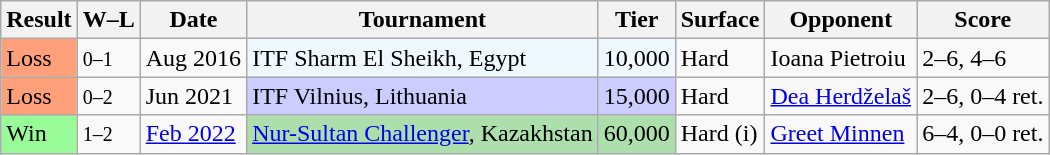<table class="wikitable sortable">
<tr>
<th>Result</th>
<th class=unsortable>W–L</th>
<th>Date</th>
<th>Tournament</th>
<th>Tier</th>
<th>Surface</th>
<th>Opponent</th>
<th class=unsortable>Score</th>
</tr>
<tr>
<td bgcolor=ffa07a>Loss</td>
<td><small>0–1</small></td>
<td>Aug 2016</td>
<td bgcolor=f0f8ff>ITF Sharm El Sheikh, Egypt</td>
<td bgcolor=f0f8ff>10,000</td>
<td>Hard</td>
<td> Ioana Pietroiu</td>
<td>2–6, 4–6</td>
</tr>
<tr>
<td bgcolor=ffa07a>Loss</td>
<td><small>0–2</small></td>
<td>Jun 2021</td>
<td bgcolor=#ccf>ITF Vilnius, Lithuania</td>
<td bgcolor=#ccf>15,000</td>
<td>Hard</td>
<td> <a href='#'>Dea Herdželaš</a></td>
<td>2–6, 0–4 ret.</td>
</tr>
<tr>
<td bgcolor=98FB98>Win</td>
<td><small>1–2</small></td>
<td><a href='#'>Feb 2022</a></td>
<td bgcolor=addfad><a href='#'>Nur-Sultan Challenger</a>, Kazakhstan</td>
<td bgcolor=addfad>60,000</td>
<td>Hard (i)</td>
<td> <a href='#'>Greet Minnen</a></td>
<td>6–4, 0–0 ret.</td>
</tr>
</table>
